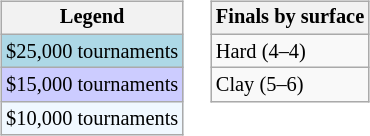<table>
<tr valign=top>
<td><br><table class="wikitable" style="font-size:85%">
<tr>
<th>Legend</th>
</tr>
<tr style="background:lightblue;">
<td>$25,000 tournaments</td>
</tr>
<tr style="background:#ccf;">
<td>$15,000 tournaments</td>
</tr>
<tr style="background:#f0f8ff;">
<td>$10,000 tournaments</td>
</tr>
</table>
</td>
<td><br><table class=wikitable style="font-size:85%">
<tr>
<th>Finals by surface</th>
</tr>
<tr>
<td>Hard (4–4)</td>
</tr>
<tr>
<td>Clay (5–6)</td>
</tr>
</table>
</td>
</tr>
</table>
